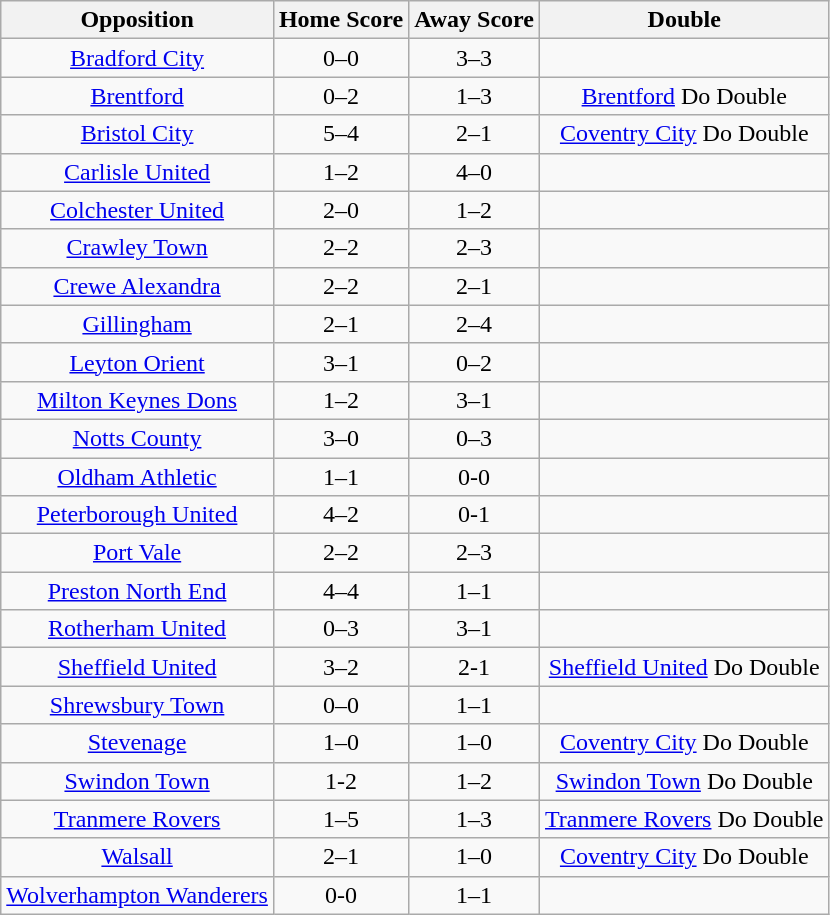<table class="wikitable">
<tr>
<th>Opposition</th>
<th>Home Score</th>
<th>Away Score</th>
<th>Double</th>
</tr>
<tr>
<td style="text-align:center;"><a href='#'>Bradford City</a></td>
<td style="text-align:center;">0–0</td>
<td style="text-align:center;">3–3</td>
<td style="text-align:center;"></td>
</tr>
<tr>
<td style="text-align:center;"><a href='#'>Brentford</a></td>
<td style="text-align:center;">0–2</td>
<td style="text-align:center;">1–3</td>
<td style="text-align:center;"><a href='#'>Brentford</a> Do Double</td>
</tr>
<tr>
<td style="text-align:center;"><a href='#'>Bristol City</a></td>
<td style="text-align:center;">5–4</td>
<td style="text-align:center;">2–1</td>
<td style="text-align:center;"><a href='#'>Coventry City</a> Do Double</td>
</tr>
<tr>
<td style="text-align:center;"><a href='#'>Carlisle United</a></td>
<td style="text-align:center;">1–2</td>
<td style="text-align:center;">4–0</td>
<td style="text-align:center;"></td>
</tr>
<tr>
<td style="text-align:center;"><a href='#'>Colchester United</a></td>
<td style="text-align:center;">2–0</td>
<td style="text-align:center;">1–2</td>
<td style="text-align:center;"></td>
</tr>
<tr>
<td style="text-align:center;"><a href='#'>Crawley Town</a></td>
<td style="text-align:center;">2–2</td>
<td style="text-align:center;">2–3</td>
<td style="text-align:center;"></td>
</tr>
<tr>
<td style="text-align:center;"><a href='#'>Crewe Alexandra</a></td>
<td style="text-align:center;">2–2</td>
<td style="text-align:center;">2–1</td>
<td style="text-align:center;"></td>
</tr>
<tr>
<td style="text-align:center;"><a href='#'>Gillingham</a></td>
<td style="text-align:center;">2–1</td>
<td style="text-align:center;">2–4</td>
<td style="text-align:center;"></td>
</tr>
<tr>
<td style="text-align:center;"><a href='#'>Leyton Orient</a></td>
<td style="text-align:center;">3–1</td>
<td style="text-align:center;">0–2</td>
<td style="text-align:center;"></td>
</tr>
<tr>
<td style="text-align:center;"><a href='#'>Milton Keynes Dons</a></td>
<td style="text-align:center;">1–2</td>
<td style="text-align:center;">3–1</td>
<td style="text-align:center;"></td>
</tr>
<tr>
<td style="text-align:center;"><a href='#'>Notts County</a></td>
<td style="text-align:center;">3–0</td>
<td style="text-align:center;">0–3</td>
<td style="text-align:center;"></td>
</tr>
<tr>
<td style="text-align:center;"><a href='#'>Oldham Athletic</a></td>
<td style="text-align:center;">1–1</td>
<td style="text-align:center;">0-0</td>
<td style="text-align:center;"></td>
</tr>
<tr>
<td style="text-align:center;"><a href='#'>Peterborough United</a></td>
<td style="text-align:center;">4–2</td>
<td style="text-align:center;">0-1</td>
<td style="text-align:center;"></td>
</tr>
<tr>
<td style="text-align:center;"><a href='#'>Port Vale</a></td>
<td style="text-align:center;">2–2</td>
<td style="text-align:center;">2–3</td>
<td style="text-align:center;"></td>
</tr>
<tr>
<td style="text-align:center;"><a href='#'>Preston North End</a></td>
<td style="text-align:center;">4–4</td>
<td style="text-align:center;">1–1</td>
<td style="text-align:center;"></td>
</tr>
<tr>
<td style="text-align:center;"><a href='#'>Rotherham United</a></td>
<td style="text-align:center;">0–3</td>
<td style="text-align:center;">3–1</td>
<td style="text-align:center;"></td>
</tr>
<tr>
<td style="text-align:center;"><a href='#'>Sheffield United</a></td>
<td style="text-align:center;">3–2</td>
<td style="text-align:center;">2-1</td>
<td style="text-align:center;"><a href='#'>Sheffield United</a> Do Double</td>
</tr>
<tr>
<td style="text-align:center;"><a href='#'>Shrewsbury Town</a></td>
<td style="text-align:center;">0–0</td>
<td style="text-align:center;">1–1</td>
<td style="text-align:center;"></td>
</tr>
<tr>
<td style="text-align:center;"><a href='#'>Stevenage</a></td>
<td style="text-align:center;">1–0</td>
<td style="text-align:center;">1–0</td>
<td style="text-align:center;"><a href='#'>Coventry City</a> Do Double</td>
</tr>
<tr>
<td style="text-align:center;"><a href='#'>Swindon Town</a></td>
<td style="text-align:center;">1-2</td>
<td style="text-align:center;">1–2</td>
<td style="text-align:center;"><a href='#'>Swindon Town</a> Do Double</td>
</tr>
<tr>
<td style="text-align:center;"><a href='#'>Tranmere Rovers</a></td>
<td style="text-align:center;">1–5</td>
<td style="text-align:center;">1–3</td>
<td style="text-align:center;"><a href='#'>Tranmere Rovers</a> Do Double</td>
</tr>
<tr>
<td style="text-align:center;"><a href='#'>Walsall</a></td>
<td style="text-align:center;">2–1</td>
<td style="text-align:center;">1–0</td>
<td style="text-align:center;"><a href='#'>Coventry City</a> Do Double</td>
</tr>
<tr>
<td style="text-align:center;"><a href='#'>Wolverhampton Wanderers</a></td>
<td style="text-align:center;">0-0</td>
<td style="text-align:center;">1–1</td>
<td style="text-align:center;"></td>
</tr>
</table>
